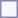<table style="border:1px solid #8888aa; background-color:#f7f8ff; padding:5px; font-size:95%; margin: 0px 12px 12px 0px;">
</table>
